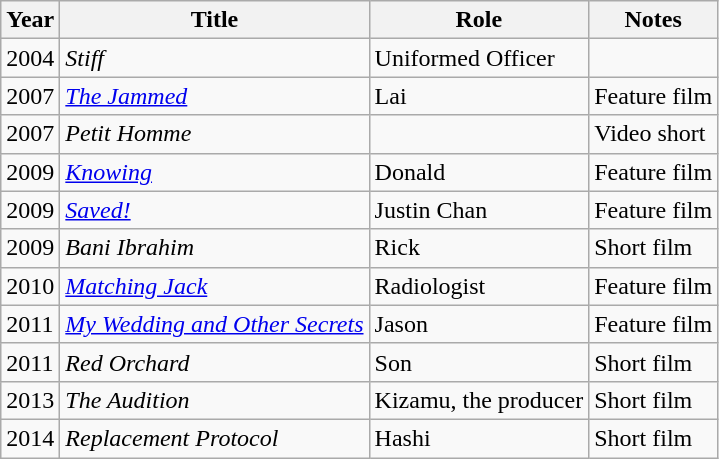<table class="wikitable">
<tr>
<th>Year</th>
<th>Title</th>
<th>Role</th>
<th>Notes</th>
</tr>
<tr>
<td>2004</td>
<td><em>Stiff</em></td>
<td>Uniformed Officer</td>
<td></td>
</tr>
<tr>
<td>2007</td>
<td><em><a href='#'>The Jammed</a></em></td>
<td>Lai</td>
<td>Feature film</td>
</tr>
<tr>
<td>2007</td>
<td><em>Petit Homme</em></td>
<td></td>
<td>Video short</td>
</tr>
<tr>
<td>2009</td>
<td><em><a href='#'>Knowing</a></em></td>
<td>Donald</td>
<td>Feature film</td>
</tr>
<tr>
<td>2009</td>
<td><em><a href='#'>Saved!</a></em></td>
<td>Justin Chan</td>
<td>Feature film</td>
</tr>
<tr>
<td>2009</td>
<td><em>Bani Ibrahim</em></td>
<td>Rick</td>
<td>Short film</td>
</tr>
<tr>
<td>2010</td>
<td><em><a href='#'>Matching Jack</a></em></td>
<td>Radiologist</td>
<td>Feature film</td>
</tr>
<tr>
<td>2011</td>
<td><em><a href='#'>My Wedding and Other Secrets</a></em></td>
<td>Jason</td>
<td>Feature film</td>
</tr>
<tr>
<td>2011</td>
<td><em>Red Orchard</em></td>
<td>Son</td>
<td>Short film</td>
</tr>
<tr>
<td>2013</td>
<td><em>The Audition</em></td>
<td>Kizamu, the producer</td>
<td>Short film</td>
</tr>
<tr>
<td>2014</td>
<td><em>Replacement Protocol</em></td>
<td>Hashi</td>
<td>Short film</td>
</tr>
</table>
